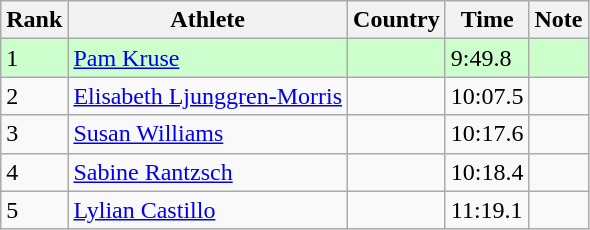<table class="wikitable sortable">
<tr>
<th>Rank</th>
<th>Athlete</th>
<th>Country</th>
<th>Time</th>
<th>Note</th>
</tr>
<tr bgcolor=#CCFFCC>
<td>1</td>
<td><a href='#'>Pam Kruse</a></td>
<td></td>
<td>9:49.8</td>
<td></td>
</tr>
<tr>
<td>2</td>
<td><a href='#'>Elisabeth Ljunggren-Morris</a></td>
<td></td>
<td>10:07.5</td>
<td></td>
</tr>
<tr>
<td>3</td>
<td><a href='#'>Susan Williams</a></td>
<td></td>
<td>10:17.6</td>
<td></td>
</tr>
<tr>
<td>4</td>
<td><a href='#'>Sabine Rantzsch</a></td>
<td></td>
<td>10:18.4</td>
<td></td>
</tr>
<tr>
<td>5</td>
<td><a href='#'>Lylian Castillo</a></td>
<td></td>
<td>11:19.1</td>
<td></td>
</tr>
</table>
